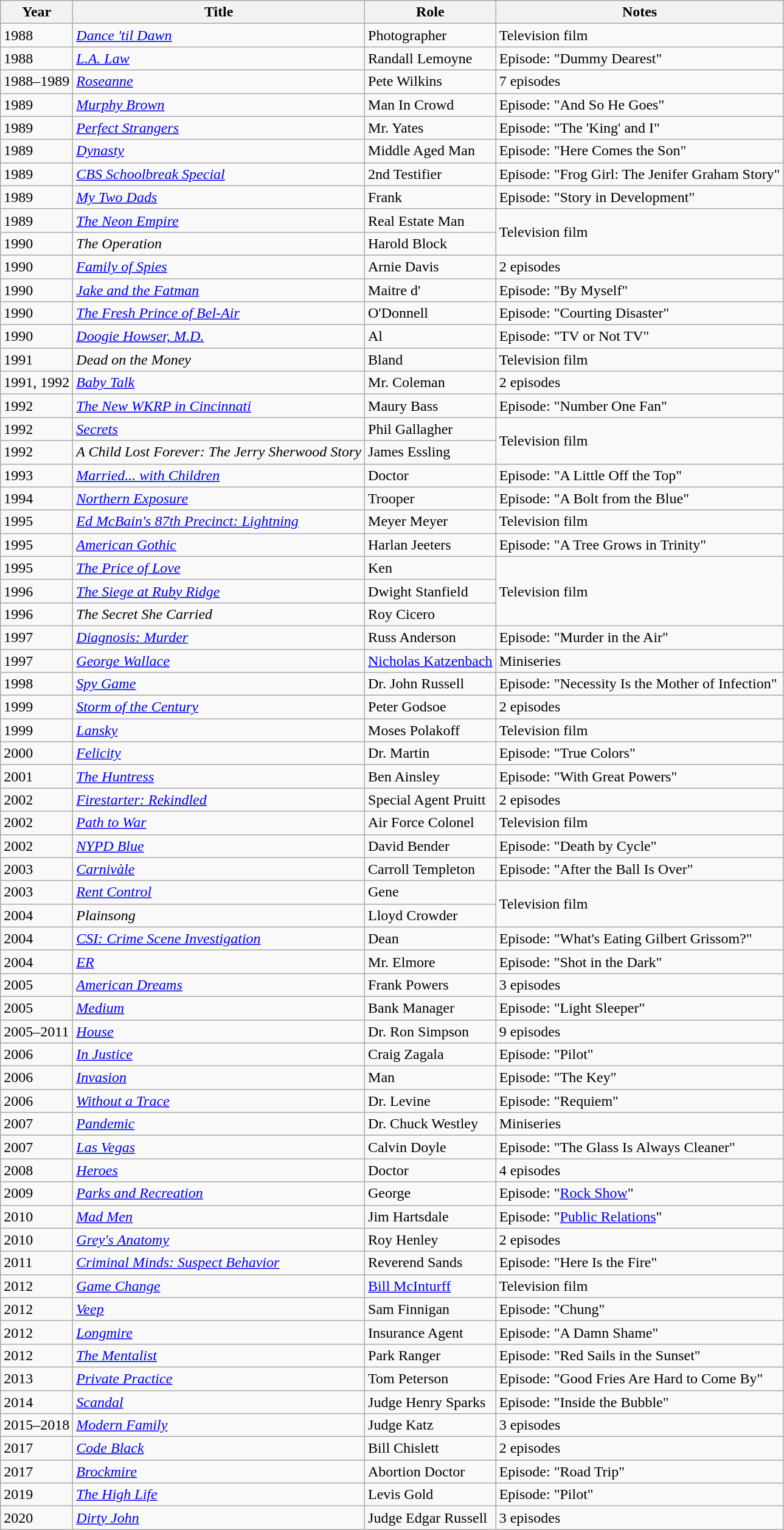<table class="wikitable sortable">
<tr>
<th>Year</th>
<th>Title</th>
<th>Role</th>
<th>Notes</th>
</tr>
<tr>
<td>1988</td>
<td><em><a href='#'>Dance 'til Dawn</a></em></td>
<td>Photographer</td>
<td>Television film</td>
</tr>
<tr>
<td>1988</td>
<td><em><a href='#'>L.A. Law</a></em></td>
<td>Randall Lemoyne</td>
<td>Episode: "Dummy Dearest"</td>
</tr>
<tr>
<td>1988–1989</td>
<td><em><a href='#'>Roseanne</a></em></td>
<td>Pete Wilkins</td>
<td>7 episodes</td>
</tr>
<tr>
<td>1989</td>
<td><em><a href='#'>Murphy Brown</a></em></td>
<td>Man In Crowd</td>
<td>Episode: "And So He Goes"</td>
</tr>
<tr>
<td>1989</td>
<td><em><a href='#'>Perfect Strangers</a></em></td>
<td>Mr. Yates</td>
<td>Episode: "The 'King' and I"</td>
</tr>
<tr>
<td>1989</td>
<td><em><a href='#'>Dynasty</a></em></td>
<td>Middle Aged Man</td>
<td>Episode: "Here Comes the Son"</td>
</tr>
<tr>
<td>1989</td>
<td><em><a href='#'>CBS Schoolbreak Special</a></em></td>
<td>2nd Testifier</td>
<td>Episode: "Frog Girl: The Jenifer Graham Story"</td>
</tr>
<tr>
<td>1989</td>
<td><em><a href='#'>My Two Dads</a></em></td>
<td>Frank</td>
<td>Episode: "Story in Development"</td>
</tr>
<tr>
<td>1989</td>
<td><em><a href='#'>The Neon Empire</a></em></td>
<td>Real Estate Man</td>
<td rowspan="2">Television film</td>
</tr>
<tr>
<td>1990</td>
<td><em>The Operation</em></td>
<td>Harold Block</td>
</tr>
<tr>
<td>1990</td>
<td><em><a href='#'>Family of Spies</a></em></td>
<td>Arnie Davis</td>
<td>2 episodes</td>
</tr>
<tr>
<td>1990</td>
<td><em><a href='#'>Jake and the Fatman</a></em></td>
<td>Maitre d'</td>
<td>Episode: "By Myself"</td>
</tr>
<tr>
<td>1990</td>
<td><em><a href='#'>The Fresh Prince of Bel-Air</a></em></td>
<td>O'Donnell</td>
<td>Episode: "Courting Disaster"</td>
</tr>
<tr>
<td>1990</td>
<td><em><a href='#'>Doogie Howser, M.D.</a></em></td>
<td>Al</td>
<td>Episode: "TV or Not TV"</td>
</tr>
<tr>
<td>1991</td>
<td><em>Dead on the Money</em></td>
<td>Bland</td>
<td>Television film</td>
</tr>
<tr>
<td>1991, 1992</td>
<td><em><a href='#'>Baby Talk</a></em></td>
<td>Mr. Coleman</td>
<td>2 episodes</td>
</tr>
<tr>
<td>1992</td>
<td><em><a href='#'>The New WKRP in Cincinnati</a></em></td>
<td>Maury Bass</td>
<td>Episode: "Number One Fan"</td>
</tr>
<tr>
<td>1992</td>
<td><em><a href='#'>Secrets</a></em></td>
<td>Phil Gallagher</td>
<td rowspan="2">Television film</td>
</tr>
<tr>
<td>1992</td>
<td><em>A Child Lost Forever: The Jerry Sherwood Story</em></td>
<td>James Essling</td>
</tr>
<tr>
<td>1993</td>
<td><em><a href='#'>Married... with Children</a></em></td>
<td>Doctor</td>
<td>Episode: "A Little Off the Top"</td>
</tr>
<tr>
<td>1994</td>
<td><em><a href='#'>Northern Exposure</a></em></td>
<td>Trooper</td>
<td>Episode: "A Bolt from the Blue"</td>
</tr>
<tr>
<td>1995</td>
<td><em><a href='#'>Ed McBain's 87th Precinct: Lightning</a></em></td>
<td>Meyer Meyer</td>
<td>Television film</td>
</tr>
<tr>
<td>1995</td>
<td><em><a href='#'>American Gothic</a></em></td>
<td>Harlan Jeeters</td>
<td>Episode: "A Tree Grows in Trinity"</td>
</tr>
<tr>
<td>1995</td>
<td><em><a href='#'>The Price of Love</a></em></td>
<td>Ken</td>
<td rowspan="3">Television film</td>
</tr>
<tr>
<td>1996</td>
<td><em><a href='#'>The Siege at Ruby Ridge</a></em></td>
<td>Dwight Stanfield</td>
</tr>
<tr>
<td>1996</td>
<td><em>The Secret She Carried</em></td>
<td>Roy Cicero</td>
</tr>
<tr>
<td>1997</td>
<td><em><a href='#'>Diagnosis: Murder</a></em></td>
<td>Russ Anderson</td>
<td>Episode: "Murder in the Air"</td>
</tr>
<tr>
<td>1997</td>
<td><em><a href='#'>George Wallace</a></em></td>
<td><a href='#'>Nicholas Katzenbach</a></td>
<td>Miniseries</td>
</tr>
<tr>
<td>1998</td>
<td><em><a href='#'>Spy Game</a></em></td>
<td>Dr. John Russell</td>
<td>Episode: "Necessity Is the Mother of Infection"</td>
</tr>
<tr>
<td>1999</td>
<td><em><a href='#'>Storm of the Century</a></em></td>
<td>Peter Godsoe</td>
<td>2 episodes</td>
</tr>
<tr>
<td>1999</td>
<td><em><a href='#'>Lansky</a></em></td>
<td>Moses Polakoff</td>
<td>Television film</td>
</tr>
<tr>
<td>2000</td>
<td><em><a href='#'>Felicity</a></em></td>
<td>Dr. Martin</td>
<td>Episode: "True Colors"</td>
</tr>
<tr>
<td>2001</td>
<td><em><a href='#'>The Huntress</a></em></td>
<td>Ben Ainsley</td>
<td>Episode: "With Great Powers"</td>
</tr>
<tr>
<td>2002</td>
<td><em><a href='#'>Firestarter: Rekindled</a></em></td>
<td>Special Agent Pruitt</td>
<td>2 episodes</td>
</tr>
<tr>
<td>2002</td>
<td><em><a href='#'>Path to War</a></em></td>
<td>Air Force Colonel</td>
<td>Television film</td>
</tr>
<tr>
<td>2002</td>
<td><em><a href='#'>NYPD Blue</a></em></td>
<td>David Bender</td>
<td>Episode: "Death by Cycle"</td>
</tr>
<tr>
<td>2003</td>
<td><em><a href='#'>Carnivàle</a></em></td>
<td>Carroll Templeton</td>
<td>Episode: "After the Ball Is Over"</td>
</tr>
<tr>
<td>2003</td>
<td><em><a href='#'>Rent Control</a></em></td>
<td>Gene</td>
<td rowspan="2">Television film</td>
</tr>
<tr>
<td>2004</td>
<td><em>Plainsong</em></td>
<td>Lloyd Crowder</td>
</tr>
<tr>
<td>2004</td>
<td><em><a href='#'>CSI: Crime Scene Investigation</a></em></td>
<td>Dean</td>
<td>Episode: "What's Eating Gilbert Grissom?"</td>
</tr>
<tr>
<td>2004</td>
<td><em><a href='#'>ER</a></em></td>
<td>Mr. Elmore</td>
<td>Episode: "Shot in the Dark"</td>
</tr>
<tr>
<td>2005</td>
<td><em><a href='#'>American Dreams</a></em></td>
<td>Frank Powers</td>
<td>3 episodes</td>
</tr>
<tr>
<td>2005</td>
<td><em><a href='#'>Medium</a></em></td>
<td>Bank Manager</td>
<td>Episode: "Light Sleeper"</td>
</tr>
<tr>
<td>2005–2011</td>
<td><em><a href='#'>House</a></em></td>
<td>Dr. Ron Simpson</td>
<td>9 episodes</td>
</tr>
<tr>
<td>2006</td>
<td><em><a href='#'>In Justice</a></em></td>
<td>Craig Zagala</td>
<td>Episode: "Pilot"</td>
</tr>
<tr>
<td>2006</td>
<td><em><a href='#'>Invasion</a></em></td>
<td>Man</td>
<td>Episode: "The Key"</td>
</tr>
<tr>
<td>2006</td>
<td><em><a href='#'>Without a Trace</a></em></td>
<td>Dr. Levine</td>
<td>Episode: "Requiem"</td>
</tr>
<tr>
<td>2007</td>
<td><em><a href='#'>Pandemic</a></em></td>
<td>Dr. Chuck Westley</td>
<td>Miniseries</td>
</tr>
<tr>
<td>2007</td>
<td><em><a href='#'>Las Vegas</a></em></td>
<td>Calvin Doyle</td>
<td>Episode: "The Glass Is Always Cleaner"</td>
</tr>
<tr>
<td>2008</td>
<td><em><a href='#'>Heroes</a></em></td>
<td>Doctor</td>
<td>4 episodes</td>
</tr>
<tr>
<td>2009</td>
<td><em><a href='#'>Parks and Recreation</a></em></td>
<td>George</td>
<td>Episode: "<a href='#'>Rock Show</a>"</td>
</tr>
<tr>
<td>2010</td>
<td><em><a href='#'>Mad Men</a></em></td>
<td>Jim Hartsdale</td>
<td>Episode: "<a href='#'>Public Relations</a>"</td>
</tr>
<tr>
<td>2010</td>
<td><em><a href='#'>Grey's Anatomy</a></em></td>
<td>Roy Henley</td>
<td>2 episodes</td>
</tr>
<tr>
<td>2011</td>
<td><em><a href='#'>Criminal Minds: Suspect Behavior</a></em></td>
<td>Reverend Sands</td>
<td>Episode: "Here Is the Fire"</td>
</tr>
<tr>
<td>2012</td>
<td><em><a href='#'>Game Change</a></em></td>
<td><a href='#'>Bill McInturff</a></td>
<td>Television film</td>
</tr>
<tr>
<td>2012</td>
<td><em><a href='#'>Veep</a></em></td>
<td>Sam Finnigan</td>
<td>Episode: "Chung"</td>
</tr>
<tr>
<td>2012</td>
<td><em><a href='#'>Longmire</a></em></td>
<td>Insurance Agent</td>
<td>Episode: "A Damn Shame"</td>
</tr>
<tr>
<td>2012</td>
<td><em><a href='#'>The Mentalist</a></em></td>
<td>Park Ranger</td>
<td>Episode: "Red Sails in the Sunset"</td>
</tr>
<tr>
<td>2013</td>
<td><em><a href='#'>Private Practice</a></em></td>
<td>Tom Peterson</td>
<td>Episode: "Good Fries Are Hard to Come By"</td>
</tr>
<tr>
<td>2014</td>
<td><em><a href='#'>Scandal</a></em></td>
<td>Judge Henry Sparks</td>
<td>Episode: "Inside the Bubble"</td>
</tr>
<tr>
<td>2015–2018</td>
<td><em><a href='#'>Modern Family</a></em></td>
<td>Judge Katz</td>
<td>3 episodes</td>
</tr>
<tr>
<td>2017</td>
<td><em><a href='#'>Code Black</a></em></td>
<td>Bill Chislett</td>
<td>2 episodes</td>
</tr>
<tr>
<td>2017</td>
<td><em><a href='#'>Brockmire</a></em></td>
<td>Abortion Doctor</td>
<td>Episode: "Road Trip"</td>
</tr>
<tr>
<td>2019</td>
<td><em><a href='#'>The High Life</a></em></td>
<td>Levis Gold</td>
<td>Episode: "Pilot"</td>
</tr>
<tr>
<td>2020</td>
<td><em><a href='#'>Dirty John</a></em></td>
<td>Judge Edgar Russell</td>
<td>3 episodes</td>
</tr>
</table>
